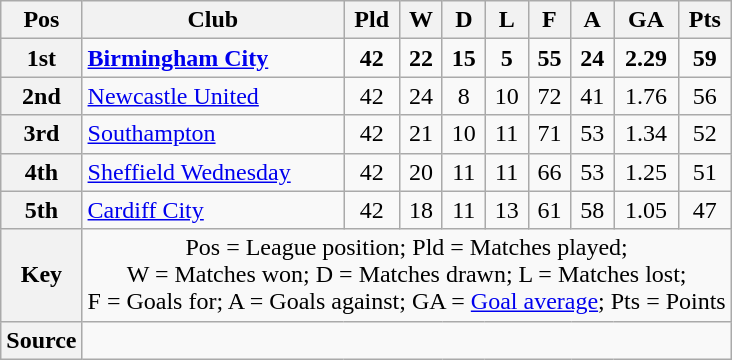<table class="wikitable" style="text-align:center">
<tr>
<th scope="col">Pos</th>
<th scope="col">Club</th>
<th scope="col">Pld</th>
<th scope="col">W</th>
<th scope="col">D</th>
<th scope="col">L</th>
<th scope="col">F</th>
<th scope="col">A</th>
<th scope="col">GA</th>
<th scope="col">Pts</th>
</tr>
<tr style="font-weight:bold">
<th scope="row">1st</th>
<td align="left"><a href='#'>Birmingham City</a></td>
<td>42</td>
<td>22</td>
<td>15</td>
<td>5</td>
<td>55</td>
<td>24</td>
<td>2.29</td>
<td>59</td>
</tr>
<tr>
<th scope="row">2nd</th>
<td align="left"><a href='#'>Newcastle United</a></td>
<td>42</td>
<td>24</td>
<td>8</td>
<td>10</td>
<td>72</td>
<td>41</td>
<td>1.76</td>
<td>56</td>
</tr>
<tr>
<th scope="row">3rd</th>
<td align="left"><a href='#'>Southampton</a></td>
<td>42</td>
<td>21</td>
<td>10</td>
<td>11</td>
<td>71</td>
<td>53</td>
<td>1.34</td>
<td>52</td>
</tr>
<tr>
<th scope="row">4th</th>
<td align="left"><a href='#'>Sheffield Wednesday</a></td>
<td>42</td>
<td>20</td>
<td>11</td>
<td>11</td>
<td>66</td>
<td>53</td>
<td>1.25</td>
<td>51</td>
</tr>
<tr>
<th scope="row">5th</th>
<td align="left"><a href='#'>Cardiff City</a></td>
<td>42</td>
<td>18</td>
<td>11</td>
<td>13</td>
<td>61</td>
<td>58</td>
<td>1.05</td>
<td>47</td>
</tr>
<tr>
<th scope="row">Key</th>
<td colspan="9">Pos = League position; Pld = Matches played;<br>W = Matches won; D = Matches drawn; L = Matches lost;<br>F = Goals for; A = Goals against; GA = <a href='#'>Goal average</a>; Pts = Points</td>
</tr>
<tr>
<th scope="row">Source</th>
<td colspan="9"></td>
</tr>
</table>
